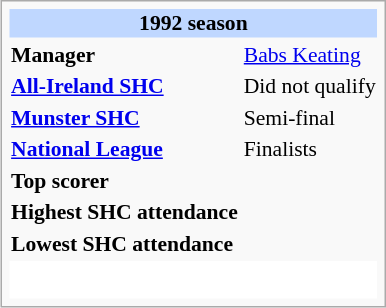<table class="infobox vevent" style="font-size: 90%;">
<tr>
<th style="background: #BFD7FF; text-align: center" colspan="3">1992 season</th>
</tr>
<tr>
<td><strong>Manager</strong></td>
<td colspan="2"><a href='#'>Babs Keating</a></td>
</tr>
<tr>
<td><strong><a href='#'>All-Ireland SHC</a></strong></td>
<td colspan="2">Did not qualify</td>
</tr>
<tr>
<td><strong><a href='#'>Munster SHC</a></strong></td>
<td colspan="2">Semi-final</td>
</tr>
<tr>
<td><strong><a href='#'>National League</a></strong></td>
<td colspan="2">Finalists</td>
</tr>
<tr>
<td><strong>Top scorer</strong></td>
<td colspan="2"></td>
</tr>
<tr>
<td><strong>Highest SHC attendance</strong></td>
<td colspan="2"></td>
</tr>
<tr>
<td><strong>Lowest SHC attendance</strong></td>
<td colspan="2"></td>
</tr>
<tr>
<td class="toccolours" style="background: #FFFFFF;" colspan="3"><br><table style="width:100%; text-align:center;">
<tr>
<td></td>
</tr>
</table>
</td>
</tr>
</table>
